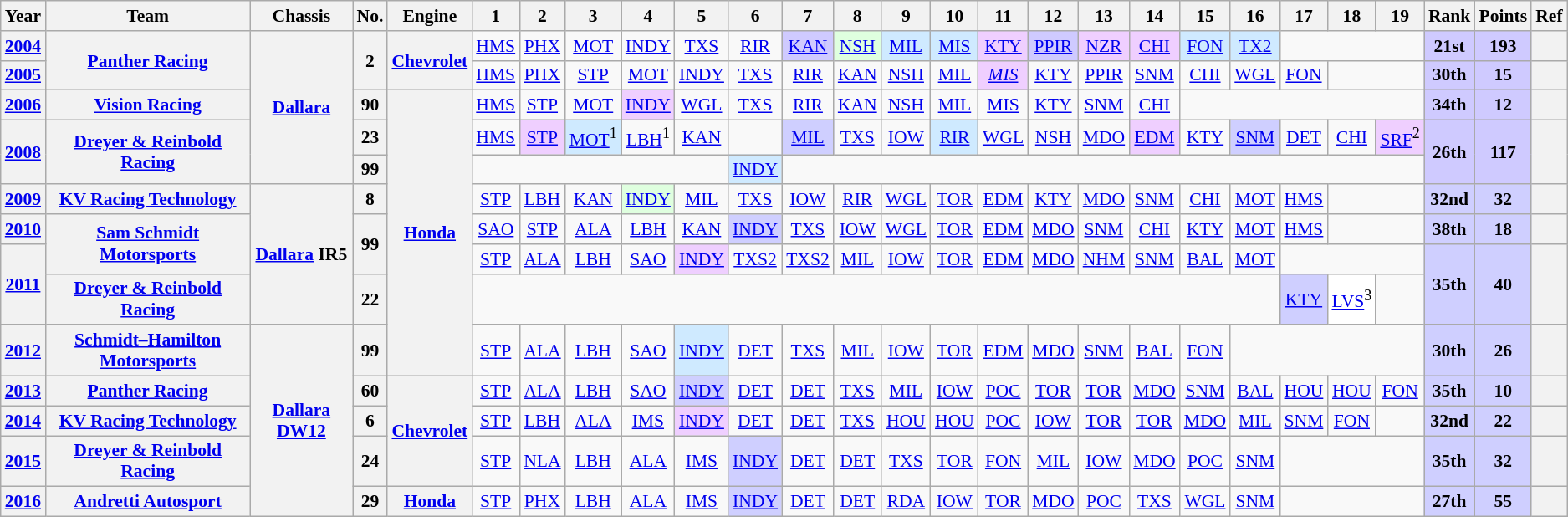<table class="wikitable" style="text-align:center; font-size:90%">
<tr>
<th>Year</th>
<th>Team</th>
<th>Chassis</th>
<th>No.</th>
<th>Engine</th>
<th>1</th>
<th>2</th>
<th>3</th>
<th>4</th>
<th>5</th>
<th>6</th>
<th>7</th>
<th>8</th>
<th>9</th>
<th>10</th>
<th>11</th>
<th>12</th>
<th>13</th>
<th>14</th>
<th>15</th>
<th>16</th>
<th>17</th>
<th>18</th>
<th>19</th>
<th>Rank</th>
<th>Points</th>
<th>Ref</th>
</tr>
<tr>
<th><a href='#'>2004</a></th>
<th rowspan=2><a href='#'>Panther Racing</a></th>
<th rowspan=5><a href='#'>Dallara</a></th>
<th rowspan=2>2</th>
<th rowspan=2><a href='#'>Chevrolet</a></th>
<td><a href='#'>HMS</a></td>
<td><a href='#'>PHX</a></td>
<td><a href='#'>MOT</a></td>
<td><a href='#'>INDY</a></td>
<td><a href='#'>TXS</a></td>
<td><a href='#'>RIR</a></td>
<td style="background:#CFCAFF;"><a href='#'>KAN</a><br></td>
<td style="background:#DFFFDF;"><a href='#'>NSH</a><br></td>
<td style="background:#CFEAFF;"><a href='#'>MIL</a><br></td>
<td style="background:#CFEAFF;"><a href='#'>MIS</a><br></td>
<td style="background:#EFCFFF;"><a href='#'>KTY</a><br></td>
<td style="background:#CFCAFF;"><a href='#'>PPIR</a><br></td>
<td style="background:#EFCFFF;"><a href='#'>NZR</a><br></td>
<td style="background:#EFCFFF;"><a href='#'>CHI</a><br></td>
<td style="background:#CFEAFF;"><a href='#'>FON</a><br></td>
<td style="background:#CFEAFF;"><a href='#'>TX2</a><br></td>
<td colspan=3></td>
<th style="background:#CFCAFF;">21st</th>
<th style="background:#CFCAFF;">193</th>
<th></th>
</tr>
<tr>
<th><a href='#'>2005</a></th>
<td><a href='#'>HMS</a></td>
<td><a href='#'>PHX</a></td>
<td><a href='#'>STP</a></td>
<td><a href='#'>MOT</a></td>
<td><a href='#'>INDY</a></td>
<td><a href='#'>TXS</a></td>
<td><a href='#'>RIR</a></td>
<td><a href='#'>KAN</a></td>
<td><a href='#'>NSH</a></td>
<td><a href='#'>MIL</a></td>
<td style="background:#EFCFFF;"><em><a href='#'>MIS</a></em><br></td>
<td><a href='#'>KTY</a></td>
<td><a href='#'>PPIR</a></td>
<td><a href='#'>SNM</a></td>
<td><a href='#'>CHI</a></td>
<td><a href='#'>WGL</a></td>
<td><a href='#'>FON</a></td>
<td colspan=2></td>
<th style="background:#CFCAFF;">30th</th>
<th style="background:#CFCAFF;">15</th>
<th></th>
</tr>
<tr>
<th><a href='#'>2006</a></th>
<th><a href='#'>Vision Racing</a></th>
<th>90</th>
<th rowspan=8><a href='#'>Honda</a></th>
<td><a href='#'>HMS</a></td>
<td><a href='#'>STP</a></td>
<td><a href='#'>MOT</a></td>
<td style="background:#EFCFFF;"><a href='#'>INDY</a><br></td>
<td><a href='#'>WGL</a></td>
<td><a href='#'>TXS</a></td>
<td><a href='#'>RIR</a></td>
<td><a href='#'>KAN</a></td>
<td><a href='#'>NSH</a></td>
<td><a href='#'>MIL</a></td>
<td><a href='#'>MIS</a></td>
<td><a href='#'>KTY</a></td>
<td><a href='#'>SNM</a></td>
<td><a href='#'>CHI</a></td>
<td colspan=5></td>
<th style="background:#CFCAFF;">34th</th>
<th style="background:#CFCAFF;">12</th>
<th></th>
</tr>
<tr>
<th rowspan=2><a href='#'>2008</a></th>
<th rowspan=2><a href='#'>Dreyer & Reinbold Racing</a></th>
<th>23</th>
<td><a href='#'>HMS</a></td>
<td style="background:#EFCFFF;"><a href='#'>STP</a><br></td>
<td style="background:#CFEAFF;"><a href='#'>MOT</a><sup>1</sup><br></td>
<td><a href='#'>LBH</a><sup>1</sup><br></td>
<td><a href='#'>KAN</a></td>
<td></td>
<td style="background:#CFCFFF;"><a href='#'>MIL</a><br></td>
<td><a href='#'>TXS</a></td>
<td><a href='#'>IOW</a></td>
<td style="background:#CFEAFF;"><a href='#'>RIR</a><br></td>
<td><a href='#'>WGL</a></td>
<td><a href='#'>NSH</a></td>
<td><a href='#'>MDO</a></td>
<td style="background:#EFCFFF;"><a href='#'>EDM</a><br></td>
<td><a href='#'>KTY</a></td>
<td style="background:#CFCFFF;"><a href='#'>SNM</a><br></td>
<td><a href='#'>DET</a></td>
<td><a href='#'>CHI</a></td>
<td style="background:#EFCFFF;"><a href='#'>SRF</a><sup>2</sup><br></td>
<th rowspan=2 style="background:#CFCAFF;">26th</th>
<th rowspan=2 style="background:#CFCAFF;">117</th>
<th rowspan=2></th>
</tr>
<tr>
<th>99</th>
<td colspan=5></td>
<td style="background:#CFEAFF;"><a href='#'>INDY</a><br></td>
</tr>
<tr>
<th><a href='#'>2009</a></th>
<th><a href='#'>KV Racing Technology</a></th>
<th rowspan=4><a href='#'>Dallara</a> IR5</th>
<th>8</th>
<td><a href='#'>STP</a></td>
<td><a href='#'>LBH</a></td>
<td><a href='#'>KAN</a></td>
<td style="background:#DFFFDF;"><a href='#'>INDY</a><br></td>
<td><a href='#'>MIL</a></td>
<td><a href='#'>TXS</a></td>
<td><a href='#'>IOW</a></td>
<td><a href='#'>RIR</a></td>
<td><a href='#'>WGL</a></td>
<td><a href='#'>TOR</a></td>
<td><a href='#'>EDM</a></td>
<td><a href='#'>KTY</a></td>
<td><a href='#'>MDO</a></td>
<td><a href='#'>SNM</a></td>
<td><a href='#'>CHI</a></td>
<td><a href='#'>MOT</a></td>
<td><a href='#'>HMS</a></td>
<td colspan=2></td>
<th style="background:#CFCFFF;">32nd</th>
<th style="background:#CFCFFF;">32</th>
<th></th>
</tr>
<tr>
<th><a href='#'>2010</a></th>
<th rowspan=2><a href='#'>Sam Schmidt Motorsports</a></th>
<th rowspan=2>99</th>
<td><a href='#'>SAO</a></td>
<td><a href='#'>STP</a></td>
<td><a href='#'>ALA</a></td>
<td><a href='#'>LBH</a></td>
<td><a href='#'>KAN</a></td>
<td style="background:#CFCFFF;"><a href='#'>INDY</a><br></td>
<td><a href='#'>TXS</a></td>
<td><a href='#'>IOW</a></td>
<td><a href='#'>WGL</a></td>
<td><a href='#'>TOR</a></td>
<td><a href='#'>EDM</a></td>
<td><a href='#'>MDO</a></td>
<td><a href='#'>SNM</a></td>
<td><a href='#'>CHI</a></td>
<td><a href='#'>KTY</a></td>
<td><a href='#'>MOT</a></td>
<td><a href='#'>HMS</a></td>
<td colspan=2></td>
<th style="background:#CFCFFF;">38th</th>
<th style="background:#CFCFFF;">18</th>
<th></th>
</tr>
<tr>
<th rowspan=2><a href='#'>2011</a></th>
<td><a href='#'>STP</a></td>
<td><a href='#'>ALA</a></td>
<td><a href='#'>LBH</a></td>
<td><a href='#'>SAO</a></td>
<td style="background:#EFCFFF;"><a href='#'>INDY</a><br></td>
<td><a href='#'>TXS2</a></td>
<td><a href='#'>TXS2</a></td>
<td><a href='#'>MIL</a></td>
<td><a href='#'>IOW</a></td>
<td><a href='#'>TOR</a></td>
<td><a href='#'>EDM</a></td>
<td><a href='#'>MDO</a></td>
<td><a href='#'>NHM</a></td>
<td><a href='#'>SNM</a></td>
<td><a href='#'>BAL</a></td>
<td><a href='#'>MOT</a></td>
<td colspan=3></td>
<th rowspan="2" style="background:#CFCFFF;">35th</th>
<th rowspan="2" style="background:#CFCFFF;">40</th>
<th rowspan="2"></th>
</tr>
<tr>
<th><a href='#'>Dreyer & Reinbold Racing</a></th>
<th>22</th>
<td colspan=16></td>
<td style="background:#CFCFFF;"><a href='#'>KTY</a><br></td>
<td style="background:#FFFFFF;"><a href='#'>LVS</a><sup>3</sup><br></td>
<td></td>
</tr>
<tr>
<th><a href='#'>2012</a></th>
<th><a href='#'>Schmidt–Hamilton Motorsports</a></th>
<th rowspan=5><a href='#'>Dallara DW12</a></th>
<th>99</th>
<td><a href='#'>STP</a></td>
<td><a href='#'>ALA</a></td>
<td><a href='#'>LBH</a></td>
<td><a href='#'>SAO</a></td>
<td style="background:#CFEAFF;"><a href='#'>INDY</a><br></td>
<td><a href='#'>DET</a></td>
<td><a href='#'>TXS</a></td>
<td><a href='#'>MIL</a></td>
<td><a href='#'>IOW</a></td>
<td><a href='#'>TOR</a></td>
<td><a href='#'>EDM</a></td>
<td><a href='#'>MDO</a></td>
<td><a href='#'>SNM</a></td>
<td><a href='#'>BAL</a></td>
<td><a href='#'>FON</a></td>
<td colspan=4></td>
<th style="background:#CFCFFF;">30th</th>
<th style="background:#CFCFFF;">26</th>
<th></th>
</tr>
<tr>
<th><a href='#'>2013</a></th>
<th><a href='#'>Panther Racing</a></th>
<th>60</th>
<th rowspan=3><a href='#'>Chevrolet</a></th>
<td><a href='#'>STP</a></td>
<td><a href='#'>ALA</a></td>
<td><a href='#'>LBH</a></td>
<td><a href='#'>SAO</a></td>
<td style="background:#CFCFFF;"><a href='#'>INDY</a><br></td>
<td><a href='#'>DET</a></td>
<td><a href='#'>DET</a></td>
<td><a href='#'>TXS</a></td>
<td><a href='#'>MIL</a></td>
<td><a href='#'>IOW</a></td>
<td><a href='#'>POC</a></td>
<td><a href='#'>TOR</a></td>
<td><a href='#'>TOR</a></td>
<td><a href='#'>MDO</a></td>
<td><a href='#'>SNM</a></td>
<td><a href='#'>BAL</a></td>
<td><a href='#'>HOU</a></td>
<td><a href='#'>HOU</a></td>
<td><a href='#'>FON</a></td>
<th style="background:#CFCFFF;">35th</th>
<th style="background:#CFCFFF;">10</th>
<th></th>
</tr>
<tr>
<th><a href='#'>2014</a></th>
<th><a href='#'>KV Racing Technology</a></th>
<th>6</th>
<td><a href='#'>STP</a></td>
<td><a href='#'>LBH</a></td>
<td><a href='#'>ALA</a></td>
<td><a href='#'>IMS</a></td>
<td style="background:#EFCFFF;"><a href='#'>INDY</a><br></td>
<td><a href='#'>DET</a></td>
<td><a href='#'>DET</a></td>
<td><a href='#'>TXS</a></td>
<td><a href='#'>HOU</a></td>
<td><a href='#'>HOU</a></td>
<td><a href='#'>POC</a></td>
<td><a href='#'>IOW</a></td>
<td><a href='#'>TOR</a></td>
<td><a href='#'>TOR</a></td>
<td><a href='#'>MDO</a></td>
<td><a href='#'>MIL</a></td>
<td><a href='#'>SNM</a></td>
<td><a href='#'>FON</a></td>
<td></td>
<th style="background:#CFCFFF;">32nd</th>
<th style="background:#CFCFFF;">22</th>
<th></th>
</tr>
<tr>
<th><a href='#'>2015</a></th>
<th><a href='#'>Dreyer & Reinbold Racing</a></th>
<th>24</th>
<td><a href='#'>STP</a></td>
<td><a href='#'>NLA</a></td>
<td><a href='#'>LBH</a></td>
<td><a href='#'>ALA</a></td>
<td><a href='#'>IMS</a></td>
<td style="background:#CFCFFF;"><a href='#'>INDY</a><br></td>
<td><a href='#'>DET</a></td>
<td><a href='#'>DET</a></td>
<td><a href='#'>TXS</a></td>
<td><a href='#'>TOR</a></td>
<td><a href='#'>FON</a></td>
<td><a href='#'>MIL</a></td>
<td><a href='#'>IOW</a></td>
<td><a href='#'>MDO</a></td>
<td><a href='#'>POC</a></td>
<td><a href='#'>SNM</a></td>
<td colspan=3></td>
<th style="background:#CFCFFF;">35th</th>
<th style="background:#CFCFFF;">32</th>
<th></th>
</tr>
<tr>
<th><a href='#'>2016</a></th>
<th><a href='#'>Andretti Autosport</a></th>
<th>29</th>
<th><a href='#'>Honda</a></th>
<td><a href='#'>STP</a></td>
<td><a href='#'>PHX</a></td>
<td><a href='#'>LBH</a></td>
<td><a href='#'>ALA</a></td>
<td><a href='#'>IMS</a></td>
<td style="background:#CFCFFF;"><a href='#'>INDY</a><br></td>
<td><a href='#'>DET</a></td>
<td><a href='#'>DET</a></td>
<td><a href='#'>RDA</a></td>
<td><a href='#'>IOW</a></td>
<td><a href='#'>TOR</a></td>
<td><a href='#'>MDO</a></td>
<td><a href='#'>POC</a></td>
<td><a href='#'>TXS</a></td>
<td><a href='#'>WGL</a></td>
<td><a href='#'>SNM</a></td>
<td colspan=3></td>
<th style="background:#CFCFFF;">27th</th>
<th style="background:#CFCFFF;">55</th>
<th></th>
</tr>
</table>
